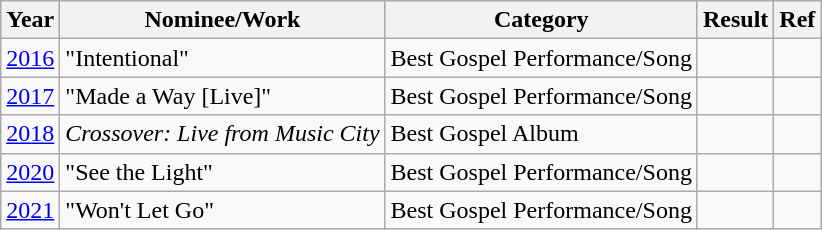<table class="wikitable">
<tr>
<th>Year</th>
<th>Nominee/Work</th>
<th>Category</th>
<th>Result</th>
<th>Ref</th>
</tr>
<tr>
<td><a href='#'>2016</a></td>
<td>"Intentional"</td>
<td>Best Gospel Performance/Song</td>
<td></td>
<td></td>
</tr>
<tr>
<td><a href='#'>2017</a></td>
<td>"Made a Way [Live]"</td>
<td>Best Gospel Performance/Song</td>
<td></td>
<td></td>
</tr>
<tr>
<td><a href='#'>2018</a></td>
<td><em>Crossover: Live from Music City</em></td>
<td>Best Gospel Album</td>
<td></td>
<td></td>
</tr>
<tr>
<td><a href='#'>2020</a></td>
<td>"See the Light"</td>
<td>Best Gospel Performance/Song</td>
<td></td>
<td></td>
</tr>
<tr>
<td><a href='#'>2021</a></td>
<td>"Won't Let Go"</td>
<td>Best Gospel Performance/Song</td>
<td></td>
<td></td>
</tr>
</table>
